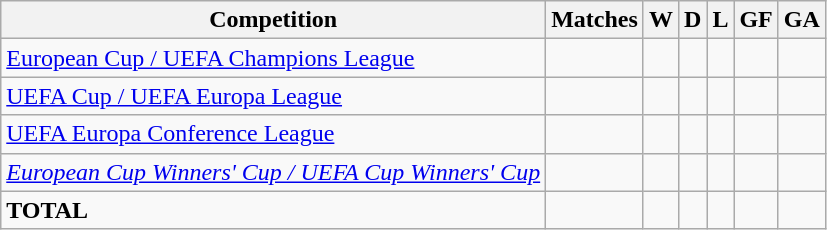<table class="wikitable">
<tr>
<th>Competition</th>
<th>Matches</th>
<th>W</th>
<th>D</th>
<th>L</th>
<th>GF</th>
<th>GA</th>
</tr>
<tr>
<td><a href='#'>European Cup / UEFA Champions League</a></td>
<td></td>
<td></td>
<td></td>
<td></td>
<td></td>
<td></td>
</tr>
<tr>
<td><a href='#'>UEFA Cup / UEFA Europa League</a></td>
<td></td>
<td></td>
<td></td>
<td></td>
<td></td>
<td></td>
</tr>
<tr>
<td><a href='#'>UEFA Europa Conference League</a></td>
<td></td>
<td></td>
<td></td>
<td></td>
<td></td>
<td></td>
</tr>
<tr>
<td><em><a href='#'>European Cup Winners' Cup / UEFA Cup Winners' Cup</a></em></td>
<td></td>
<td></td>
<td></td>
<td></td>
<td></td>
<td></td>
</tr>
<tr>
<td><strong>TOTAL</strong></td>
<td></td>
<td></td>
<td></td>
<td></td>
<td></td>
<td></td>
</tr>
</table>
